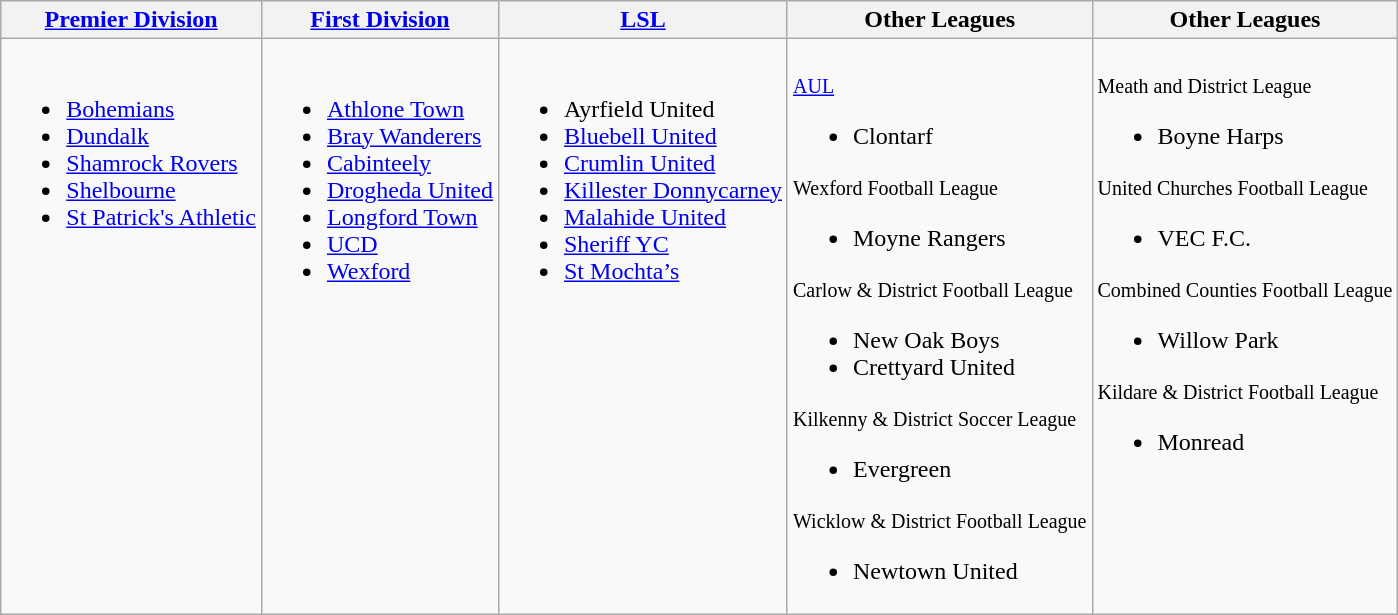<table class="wikitable">
<tr>
<th><a href='#'>Premier Division</a></th>
<th><a href='#'>First Division</a></th>
<th><a href='#'>LSL</a></th>
<th>Other Leagues</th>
<th>Other Leagues</th>
</tr>
<tr>
<td valign=top><br><ul><li><a href='#'>Bohemians</a></li><li><a href='#'>Dundalk</a></li><li><a href='#'>Shamrock Rovers</a></li><li><a href='#'>Shelbourne</a></li><li><a href='#'>St Patrick's Athletic</a></li></ul></td>
<td valign=top><br><ul><li><a href='#'>Athlone Town</a></li><li><a href='#'>Bray Wanderers</a></li><li><a href='#'>Cabinteely</a></li><li><a href='#'>Drogheda United</a></li><li><a href='#'>Longford Town</a></li><li><a href='#'>UCD</a></li><li><a href='#'>Wexford</a></li></ul></td>
<td valign=top><br><ul><li>Ayrfield United</li><li><a href='#'>Bluebell United</a></li><li><a href='#'>Crumlin United</a></li><li><a href='#'>Killester Donnycarney</a></li><li><a href='#'>Malahide United</a></li><li><a href='#'>Sheriff YC</a></li><li><a href='#'>St Mochta’s</a></li></ul></td>
<td valign=top><br><small><a href='#'>AUL</a></small><ul><li>Clontarf</li></ul><small>Wexford Football League</small><ul><li>Moyne Rangers</li></ul><small>Carlow & District Football League</small><ul><li>New Oak Boys</li><li>Crettyard United</li></ul><small>Kilkenny & District Soccer League</small><ul><li>Evergreen</li></ul><small>Wicklow & District Football League</small><ul><li>Newtown United</li></ul></td>
<td valign=top><br><small>Meath and District League</small><ul><li>Boyne Harps</li></ul><small>United Churches Football League</small><ul><li>VEC F.C.</li></ul><small>Combined Counties Football League</small><ul><li>Willow Park</li></ul><small>Kildare & District Football League</small><ul><li>Monread</li></ul></td>
</tr>
</table>
